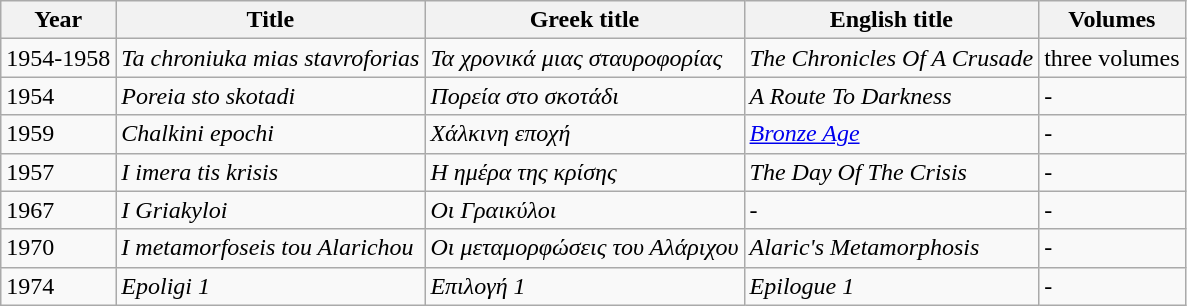<table class="wikitable">
<tr>
<th>Year</th>
<th>Title</th>
<th>Greek title</th>
<th>English title</th>
<th>Volumes</th>
</tr>
<tr>
<td>1954-1958</td>
<td><em>Ta chroniuka mias stavroforias</em></td>
<td><em>Τα χρονικά μιας σταυροφορίας</em></td>
<td><em>The Chronicles Of A Crusade</em></td>
<td>three volumes</td>
</tr>
<tr>
<td>1954</td>
<td><em>Poreia sto skotadi</em></td>
<td><em>Πορεία στο σκοτάδι</em></td>
<td><em>A Route To Darkness</em></td>
<td>-</td>
</tr>
<tr>
<td>1959</td>
<td><em>Chalkini epochi</em></td>
<td><em>Χάλκινη εποχή</em></td>
<td><em><a href='#'>Bronze Age</a></em></td>
<td>-</td>
</tr>
<tr>
<td>1957</td>
<td><em>I imera tis krisis</em></td>
<td><em>Η ημέρα της κρίσης</em></td>
<td><em>The Day Of The Crisis</em></td>
<td>-</td>
</tr>
<tr>
<td>1967</td>
<td><em>I Griakyloi</em></td>
<td><em>Οι Γραικύλοι</em></td>
<td>-</td>
<td>-</td>
</tr>
<tr>
<td>1970</td>
<td><em>I metamorfoseis tou Alarichou</em></td>
<td><em>Οι μεταμορφώσεις του Αλάριχου</em></td>
<td><em>Alaric's Metamorphosis</em></td>
<td>-</td>
</tr>
<tr>
<td>1974</td>
<td><em>Epoligi 1</em></td>
<td><em>Επιλογή 1</em></td>
<td><em>Epilogue 1</em></td>
<td>-</td>
</tr>
</table>
